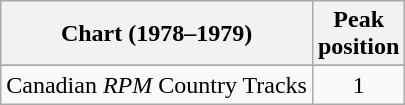<table class="wikitable sortable">
<tr>
<th align="left">Chart (1978–1979)</th>
<th align="center">Peak<br>position</th>
</tr>
<tr>
</tr>
<tr>
<td align="left">Canadian <em>RPM</em> Country Tracks</td>
<td align="center">1</td>
</tr>
</table>
